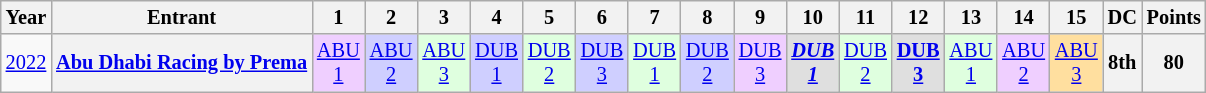<table class="wikitable" style="text-align:center; font-size:85%">
<tr>
<th>Year</th>
<th>Entrant</th>
<th>1</th>
<th>2</th>
<th>3</th>
<th>4</th>
<th>5</th>
<th>6</th>
<th>7</th>
<th>8</th>
<th>9</th>
<th>10</th>
<th>11</th>
<th>12</th>
<th>13</th>
<th>14</th>
<th>15</th>
<th>DC</th>
<th>Points</th>
</tr>
<tr>
<td id=2022R><a href='#'>2022</a></td>
<th nowrap><a href='#'>Abu Dhabi Racing by Prema</a></th>
<td style="background:#EFCFFF;"><a href='#'>ABU<br>1</a><br></td>
<td style="background:#CFCFFF;"><a href='#'>ABU<br>2</a><br></td>
<td style="background:#DFFFDF;"><a href='#'>ABU<br>3</a><br></td>
<td style="background:#CFCFFF;"><a href='#'>DUB<br>1</a><br></td>
<td style="background:#DFFFDF;"><a href='#'>DUB<br>2</a><br></td>
<td style="background:#CFCFFF;"><a href='#'>DUB<br>3</a><br></td>
<td style="background:#DFFFDF;"><a href='#'>DUB<br>1</a><br></td>
<td style="background:#CFCFFF;"><a href='#'>DUB<br>2</a><br></td>
<td style="background:#EFCFFF;"><a href='#'>DUB<br>3</a><br></td>
<td style="background:#DFDFDF;"><strong><em> <a href='#'>DUB<br>1</a></em></strong> <br></td>
<td style="background:#DFFFDF;"><a href='#'>DUB<br>2</a><br></td>
<td style="background:#DFDFDF;"><strong> <a href='#'>DUB<br>3</a></strong> <br></td>
<td style="background:#DFFFDF;"><a href='#'>ABU<br>1</a><br></td>
<td style="background:#EFCFFF;"><a href='#'>ABU<br>2</a><br></td>
<td style="background:#FFDF9F;"><a href='#'>ABU<br>3</a><br></td>
<th>8th</th>
<th>80</th>
</tr>
</table>
